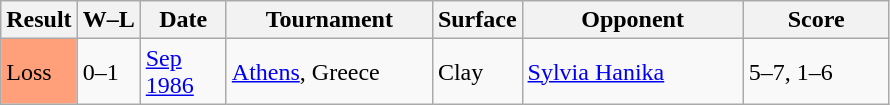<table class="sortable wikitable">
<tr>
<th>Result</th>
<th class="unsortable">W–L</th>
<th style="width:50px">Date</th>
<th style="width:130px">Tournament</th>
<th>Surface</th>
<th style="width:140px">Opponent</th>
<th style="width:90px" class="unsortable">Score</th>
</tr>
<tr>
<td style="background:#ffa07a;">Loss</td>
<td>0–1</td>
<td><a href='#'>Sep 1986</a></td>
<td><a href='#'>Athens</a>, Greece</td>
<td>Clay</td>
<td> <a href='#'>Sylvia Hanika</a></td>
<td>5–7, 1–6</td>
</tr>
</table>
